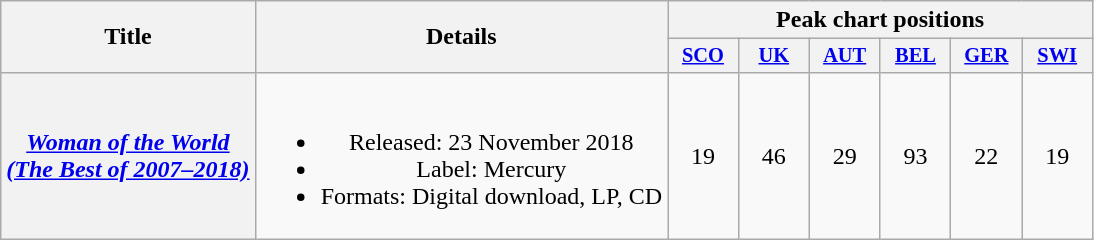<table class="wikitable plainrowheaders" style="text-align:center;">
<tr>
<th scope="col" rowspan="2">Title</th>
<th scope="col" rowspan="2">Details</th>
<th scope="col" colspan="6">Peak chart positions</th>
</tr>
<tr>
<th scope="col" style="width:3em;font-size:85%;"><a href='#'>SCO</a><br></th>
<th scope="col" style="width:3em;font-size:85%;"><a href='#'>UK</a><br></th>
<th scope="col" style="width:3em;font-size:85%;"><a href='#'>AUT</a><br></th>
<th scope="col" style="width:3em;font-size:85%;"><a href='#'>BEL</a><br></th>
<th scope="col" style="width:3em;font-size:85%;"><a href='#'>GER</a><br></th>
<th scope="col" style="width:3em;font-size:85%;"><a href='#'>SWI</a><br></th>
</tr>
<tr>
<th scope="row"><em><a href='#'>Woman of the World<br>(The Best of 2007–2018)</a></em></th>
<td><br><ul><li>Released: 23 November 2018</li><li>Label: Mercury</li><li>Formats: Digital download, LP, CD</li></ul></td>
<td>19</td>
<td>46</td>
<td>29</td>
<td>93</td>
<td>22</td>
<td>19</td>
</tr>
</table>
